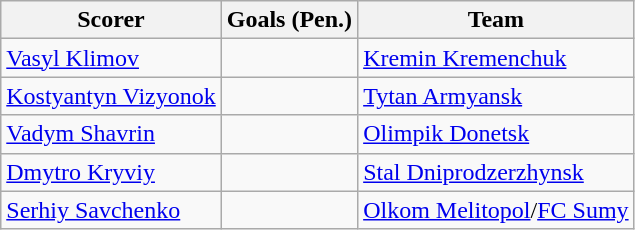<table class="wikitable">
<tr>
<th>Scorer</th>
<th>Goals (Pen.)</th>
<th>Team</th>
</tr>
<tr>
<td> <a href='#'>Vasyl Klimov</a></td>
<td></td>
<td><a href='#'>Kremin Kremenchuk</a></td>
</tr>
<tr>
<td> <a href='#'>Kostyantyn Vizyonok</a></td>
<td></td>
<td><a href='#'>Tytan Armyansk</a></td>
</tr>
<tr>
<td> <a href='#'>Vadym Shavrin</a></td>
<td></td>
<td><a href='#'>Olimpik Donetsk</a></td>
</tr>
<tr>
<td> <a href='#'>Dmytro Kryviy</a></td>
<td></td>
<td><a href='#'>Stal Dniprodzerzhynsk</a></td>
</tr>
<tr>
<td> <a href='#'>Serhiy Savchenko</a></td>
<td></td>
<td><a href='#'>Olkom Melitopol</a>/<a href='#'>FC Sumy</a></td>
</tr>
</table>
